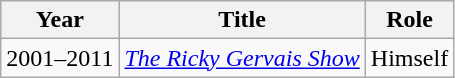<table class="wikitable">
<tr>
<th>Year</th>
<th>Title</th>
<th>Role</th>
</tr>
<tr>
<td>2001–2011</td>
<td><em><a href='#'>The Ricky Gervais Show</a></em></td>
<td>Himself</td>
</tr>
</table>
